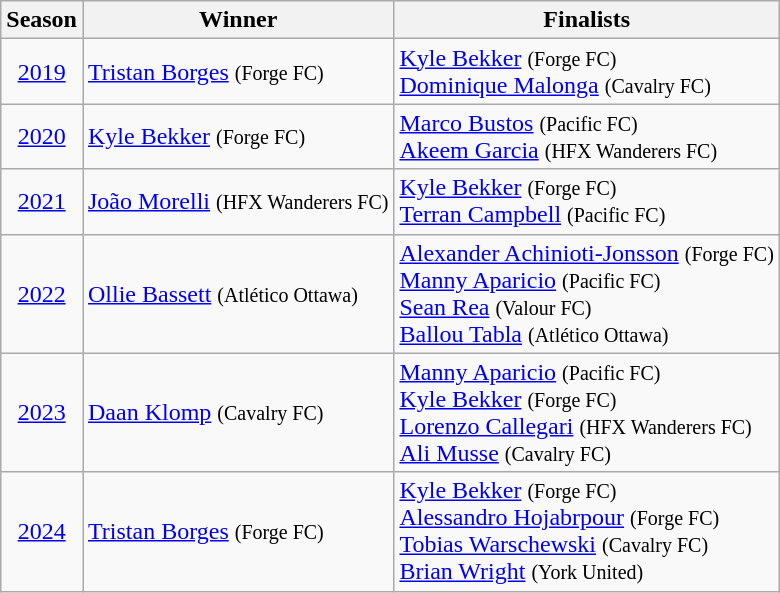<table class='wikitable'>
<tr>
<th>Season</th>
<th>Winner</th>
<th>Finalists</th>
</tr>
<tr>
<td align=center><a href='#'>2019</a></td>
<td> <a href='#'>Tristan Borges</a> <small>(Forge FC)</small></td>
<td> <a href='#'>Kyle Bekker</a> <small>(Forge FC)</small><br> <a href='#'>Dominique Malonga</a> <small>(Cavalry FC)</small></td>
</tr>
<tr>
<td align=center><a href='#'>2020</a></td>
<td> <a href='#'>Kyle Bekker</a> <small>(Forge FC)</small></td>
<td> <a href='#'>Marco Bustos</a> <small>(Pacific FC)</small><br> <a href='#'>Akeem Garcia</a> <small>(HFX Wanderers FC)</small></td>
</tr>
<tr>
<td align=center><a href='#'>2021</a></td>
<td> <a href='#'>João Morelli</a> <small>(HFX Wanderers FC)</small></td>
<td> <a href='#'>Kyle Bekker</a> <small>(Forge FC)</small><br> <a href='#'>Terran Campbell</a> <small>(Pacific FC)</small></td>
</tr>
<tr>
<td align=center><a href='#'>2022</a></td>
<td> <a href='#'>Ollie Bassett</a> <small>(Atlético Ottawa)</small></td>
<td> <a href='#'>Alexander Achinioti-Jonsson</a> <small>(Forge FC)</small><br> <a href='#'>Manny Aparicio</a> <small>(Pacific FC)</small><br> <a href='#'>Sean Rea</a> <small>(Valour FC)</small><br> <a href='#'>Ballou Tabla</a> <small>(Atlético Ottawa)</small></td>
</tr>
<tr>
<td align=center><a href='#'>2023</a></td>
<td> <a href='#'>Daan Klomp</a> <small>(Cavalry FC)</small></td>
<td> <a href='#'>Manny Aparicio</a> <small>(Pacific FC)</small><br> <a href='#'>Kyle Bekker</a> <small>(Forge FC)</small><br> <a href='#'>Lorenzo Callegari</a> <small>(HFX Wanderers FC)</small><br> <a href='#'>Ali Musse</a> <small>(Cavalry FC)</small></td>
</tr>
<tr>
<td align=center><a href='#'>2024</a></td>
<td> <a href='#'>Tristan Borges</a> <small>(Forge FC)</small></td>
<td> <a href='#'>Kyle Bekker</a> <small>(Forge FC)</small><br> <a href='#'>Alessandro Hojabrpour</a> <small>(Forge FC)</small><br> <a href='#'>Tobias Warschewski</a> <small>(Cavalry FC)</small><br> <a href='#'>Brian Wright</a> <small>(York United)</small></td>
</tr>
</table>
